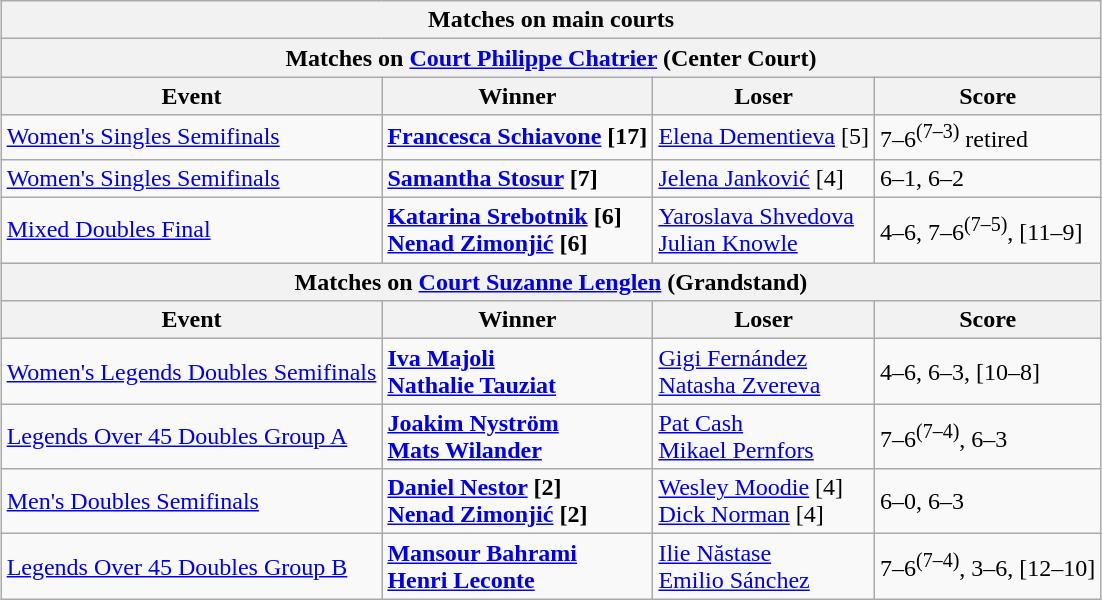<table class="wikitable collapsible uncollapsed" style="margin:auto;">
<tr>
<th colspan="4" style="white-space:nowrap;">Matches on main courts</th>
</tr>
<tr>
<th colspan="4"><strong>Matches on <a href='#'>Court Philippe Chatrier</a> (Center Court)</strong></th>
</tr>
<tr>
<th>Event</th>
<th>Winner</th>
<th>Loser</th>
<th>Score</th>
</tr>
<tr>
<td><a href='#'>Women's Singles Semifinals</a></td>
<td> <strong><a href='#'>Francesca Schiavone</a> [17]</strong></td>
<td> <a href='#'>Elena Dementieva</a> [5]</td>
<td>7–6<sup>(7–3)</sup> retired</td>
</tr>
<tr>
<td><a href='#'>Women's Singles Semifinals</a></td>
<td><strong> <a href='#'>Samantha Stosur</a> [7]</strong></td>
<td> <a href='#'>Jelena Janković</a> [4]</td>
<td>6–1, 6–2</td>
</tr>
<tr>
<td><a href='#'>Mixed Doubles Final</a></td>
<td><strong> <a href='#'>Katarina Srebotnik</a> [6] <br>  <a href='#'>Nenad Zimonjić</a> [6]</strong></td>
<td> <a href='#'>Yaroslava Shvedova</a> <br>  <a href='#'>Julian Knowle</a></td>
<td>4–6, 7–6<sup>(7–5)</sup>, [11–9]</td>
</tr>
<tr>
<th colspan="4"><strong>Matches on <a href='#'>Court Suzanne Lenglen</a> (Grandstand)</strong></th>
</tr>
<tr>
<th>Event</th>
<th>Winner</th>
<th>Loser</th>
<th>Score</th>
</tr>
<tr>
<td><a href='#'>Women's Legends Doubles Semifinals</a></td>
<td> <strong><a href='#'>Iva Majoli</a> <br>  <a href='#'>Nathalie Tauziat</a></strong></td>
<td> <a href='#'>Gigi Fernández</a> <br>  <a href='#'>Natasha Zvereva</a></td>
<td>4–6, 6–3, [10–8]</td>
</tr>
<tr>
<td><a href='#'>Legends Over 45 Doubles Group A</a></td>
<td><strong> <a href='#'>Joakim Nyström</a> <br>  <a href='#'>Mats Wilander</a> </strong></td>
<td> <a href='#'>Pat Cash</a> <br>  <a href='#'>Mikael Pernfors</a></td>
<td>7–6<sup>(7–4)</sup>, 6–3</td>
</tr>
<tr>
<td><a href='#'>Men's Doubles Semifinals</a></td>
<td><strong> <a href='#'>Daniel Nestor</a> [2] <br>  <a href='#'>Nenad Zimonjić</a> [2]</strong></td>
<td> <a href='#'>Wesley Moodie</a> [4] <br>  <a href='#'>Dick Norman</a> [4]</td>
<td>6–0, 6–3</td>
</tr>
<tr>
<td><a href='#'>Legends Over 45 Doubles Group B</a></td>
<td><strong> <a href='#'>Mansour Bahrami</a> <br>  <a href='#'>Henri Leconte</a></strong></td>
<td> <a href='#'>Ilie Năstase</a> <br>  <a href='#'>Emilio Sánchez</a></td>
<td>7–6<sup>(7–4)</sup>, 3–6, [12–10]</td>
</tr>
</table>
